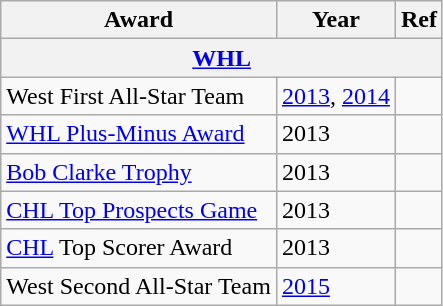<table class="wikitable">
<tr>
<th>Award</th>
<th>Year</th>
<th>Ref</th>
</tr>
<tr>
<th colspan="3"><a href='#'>WHL</a></th>
</tr>
<tr>
<td>West First All-Star Team</td>
<td><a href='#'>2013</a>, <a href='#'>2014</a></td>
<td></td>
</tr>
<tr>
<td><a href='#'>WHL Plus-Minus Award</a></td>
<td>2013</td>
<td></td>
</tr>
<tr>
<td><a href='#'>Bob Clarke Trophy</a></td>
<td>2013</td>
<td></td>
</tr>
<tr>
<td><a href='#'>CHL Top Prospects Game</a></td>
<td>2013</td>
<td></td>
</tr>
<tr>
<td><a href='#'>CHL</a> Top Scorer Award</td>
<td>2013</td>
<td></td>
</tr>
<tr>
<td>West Second All-Star Team</td>
<td><a href='#'>2015</a></td>
<td></td>
</tr>
</table>
